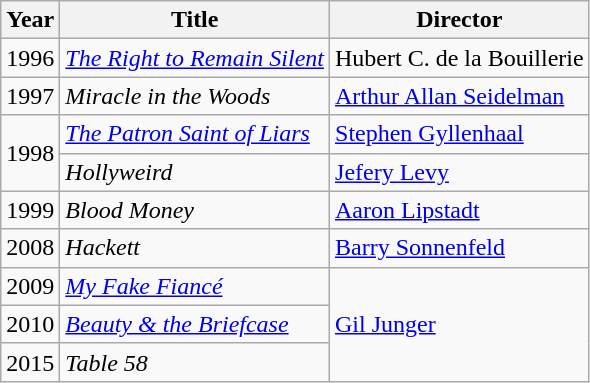<table class="wikitable">
<tr>
<th>Year</th>
<th>Title</th>
<th>Director</th>
</tr>
<tr>
<td>1996</td>
<td><em><a href='#'>The Right to Remain Silent</a></em></td>
<td>Hubert C. de la Bouillerie</td>
</tr>
<tr>
<td>1997</td>
<td><em>Miracle in the Woods</em></td>
<td><a href='#'>Arthur Allan Seidelman</a></td>
</tr>
<tr>
<td rowspan=2>1998</td>
<td><em><a href='#'>The Patron Saint of Liars</a></em></td>
<td><a href='#'>Stephen Gyllenhaal</a></td>
</tr>
<tr>
<td><em>Hollyweird</em></td>
<td><a href='#'>Jefery Levy</a></td>
</tr>
<tr>
<td>1999</td>
<td><em>Blood Money</em></td>
<td><a href='#'>Aaron Lipstadt</a></td>
</tr>
<tr>
<td>2008</td>
<td><em>Hackett</em></td>
<td><a href='#'>Barry Sonnenfeld</a></td>
</tr>
<tr>
<td>2009</td>
<td><em><a href='#'>My Fake Fiancé</a></em></td>
<td rowspan=3><a href='#'>Gil Junger</a></td>
</tr>
<tr>
<td>2010</td>
<td><em><a href='#'>Beauty & the Briefcase</a></em></td>
</tr>
<tr>
<td>2015</td>
<td><em>Table 58</em></td>
</tr>
</table>
